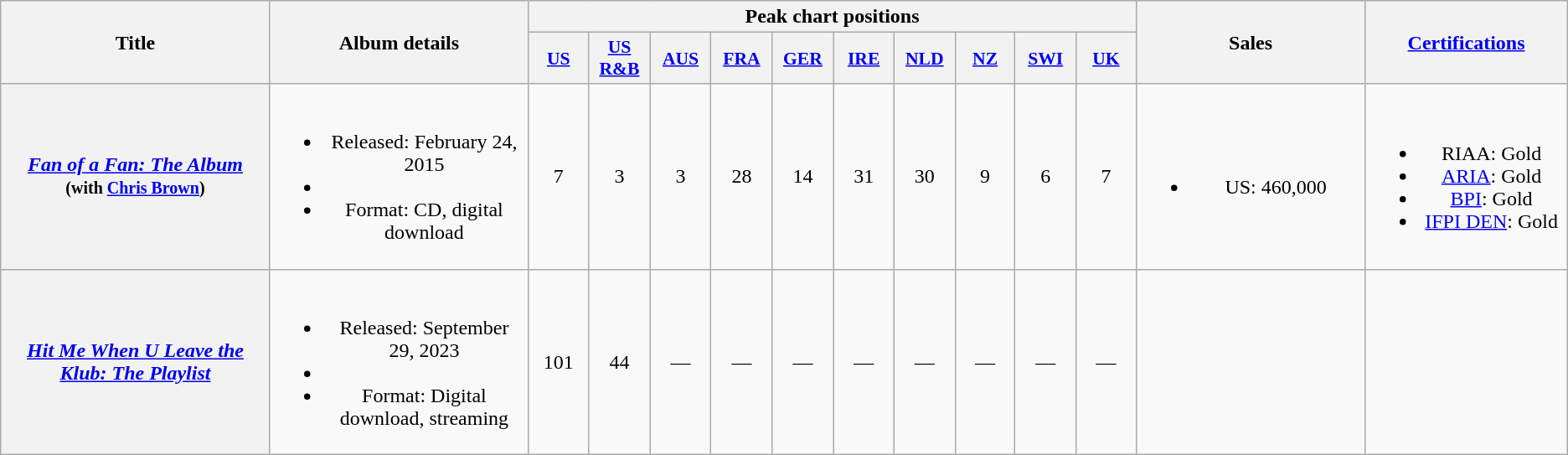<table class="wikitable plainrowheaders" style="text-align:center;">
<tr>
<th scope="col" rowspan="2" style="width:14em;">Title</th>
<th scope="col" rowspan="2" style="width:13em;">Album details</th>
<th scope="col" colspan="10">Peak chart positions</th>
<th scope="col" rowspan="2" style="width:11.5em;">Sales</th>
<th scope="col" rowspan="2" style="width:10em;"><a href='#'>Certifications</a></th>
</tr>
<tr>
<th scope="col" style="width:3em;font-size:90%;"><a href='#'>US</a><br></th>
<th scope="col" style="width:3em;font-size:90%;"><a href='#'>US R&B</a><br></th>
<th scope="col" style="width:3em;font-size:90%;"><a href='#'>AUS</a><br></th>
<th scope="col" style="width:3em;font-size:90%;"><a href='#'>FRA</a><br></th>
<th scope="col" style="width:3em;font-size:90%;"><a href='#'>GER</a><br></th>
<th scope="col" style="width:3em;font-size:90%;"><a href='#'>IRE</a><br></th>
<th scope="col" style="width:3em;font-size:90%;"><a href='#'>NLD</a><br></th>
<th scope="col" style="width:3em;font-size:90%;"><a href='#'>NZ</a><br></th>
<th scope="col" style="width:3em;font-size:90%;"><a href='#'>SWI</a><br></th>
<th scope="col" style="width:3em;font-size:90%;"><a href='#'>UK</a><br></th>
</tr>
<tr>
<th scope="row"><em><a href='#'>Fan of a Fan: The Album</a></em><br><small>(with <a href='#'>Chris Brown</a>)</small></th>
<td><br><ul><li>Released: February 24, 2015</li><li></li><li>Format: CD, digital download</li></ul></td>
<td>7</td>
<td>3</td>
<td>3</td>
<td>28</td>
<td>14</td>
<td>31</td>
<td>30</td>
<td>9</td>
<td>6</td>
<td>7</td>
<td><br><ul><li>US: 460,000</li></ul></td>
<td><br><ul><li>RIAA: Gold</li><li><a href='#'>ARIA</a>: Gold</li><li><a href='#'>BPI</a>: Gold</li><li><a href='#'>IFPI DEN</a>: Gold</li></ul></td>
</tr>
<tr>
<th scope="row"><em><a href='#'>Hit Me When U Leave the Klub: The Playlist</a></em><br></th>
<td><br><ul><li>Released: September 29, 2023</li><li></li><li>Format: Digital download, streaming</li></ul></td>
<td>101</td>
<td>44</td>
<td>—</td>
<td>—</td>
<td>—</td>
<td>—</td>
<td>—</td>
<td>—</td>
<td>—</td>
<td>—</td>
<td></td>
<td></td>
</tr>
</table>
